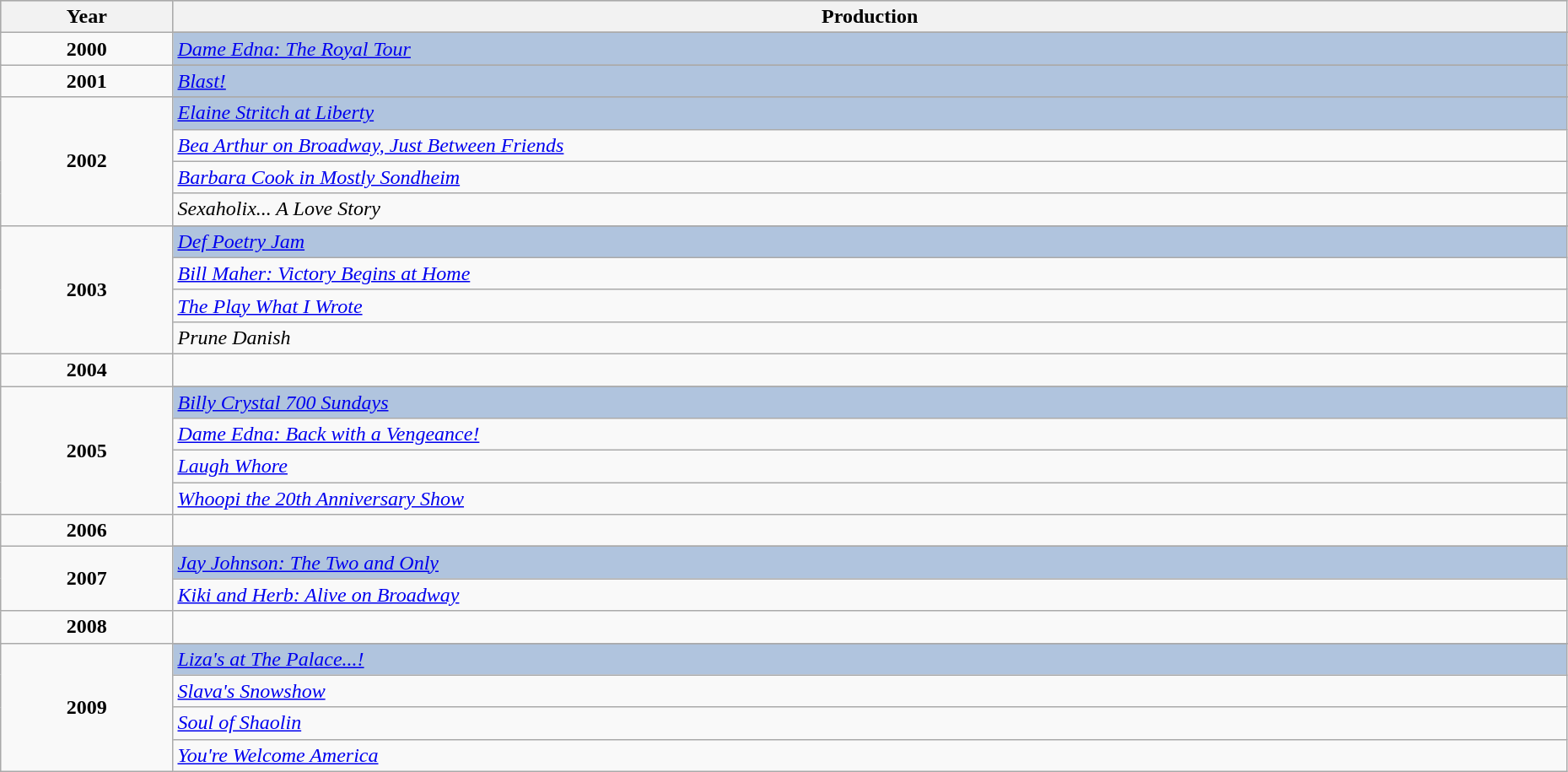<table class="wikitable" style="width:98%;">
<tr style="background:#bebebe;">
<th style="width:11%;">Year</th>
<th style="width:89%;">Production</th>
</tr>
<tr>
<td rowspan="2" align="center"><strong>2000</strong><br></td>
</tr>
<tr style="background:#B0C4DE">
<td><em><a href='#'>Dame Edna: The Royal Tour</a></em></td>
</tr>
<tr>
<td rowspan="2" align="center"><strong>2001</strong><br></td>
</tr>
<tr style="background:#B0C4DE">
<td><em><a href='#'>Blast!</a></em></td>
</tr>
<tr>
<td rowspan="5" align="center"><strong>2002</strong><br></td>
</tr>
<tr style="background:#B0C4DE">
<td><em><a href='#'>Elaine Stritch at Liberty</a></em></td>
</tr>
<tr>
<td><em><a href='#'>Bea Arthur on Broadway, Just Between Friends</a></em></td>
</tr>
<tr>
<td><em><a href='#'>Barbara Cook in Mostly Sondheim</a></em></td>
</tr>
<tr>
<td><em>Sexaholix... A Love Story</em></td>
</tr>
<tr>
<td rowspan="5" align="center"><strong>2003</strong><br></td>
</tr>
<tr style="background:#B0C4DE">
<td><em><a href='#'>Def Poetry Jam</a></em></td>
</tr>
<tr>
<td><em><a href='#'>Bill Maher: Victory Begins at Home</a></em></td>
</tr>
<tr>
<td><em><a href='#'>The Play What I Wrote</a></em></td>
</tr>
<tr>
<td><em>Prune Danish</em></td>
</tr>
<tr>
<td align="center"><strong>2004</strong><br></td>
<td></td>
</tr>
<tr>
<td rowspan="5" align="center"><strong>2005</strong><br></td>
</tr>
<tr style="background:#B0C4DE">
<td><em><a href='#'>Billy Crystal 700 Sundays</a></em></td>
</tr>
<tr>
<td><em><a href='#'>Dame Edna: Back with a Vengeance!</a></em></td>
</tr>
<tr>
<td><em><a href='#'>Laugh Whore</a></em></td>
</tr>
<tr>
<td><em><a href='#'>Whoopi the 20th Anniversary Show</a></em></td>
</tr>
<tr>
<td align="center"><strong>2006</strong><br></td>
<td></td>
</tr>
<tr>
<td rowspan="3" align="center"><strong>2007</strong><br></td>
</tr>
<tr style="background:#B0C4DE">
<td><em><a href='#'>Jay Johnson: The Two and Only</a></em></td>
</tr>
<tr>
<td><em><a href='#'>Kiki and Herb: Alive on Broadway</a></em></td>
</tr>
<tr>
<td align="center"><strong>2008</strong><br></td>
<td></td>
</tr>
<tr>
<td rowspan="5" align="center"><strong>2009</strong><br></td>
</tr>
<tr style="background:#B0C4DE">
<td><em><a href='#'>Liza's at The Palace...!</a></em></td>
</tr>
<tr>
<td><em><a href='#'>Slava's Snowshow</a></em></td>
</tr>
<tr>
<td><em><a href='#'>Soul of Shaolin</a></em></td>
</tr>
<tr>
<td><em><a href='#'>You're Welcome America</a></em></td>
</tr>
</table>
